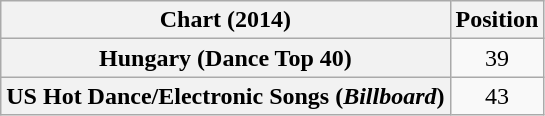<table class="wikitable sortable plainrowheaders" style="text-align:center">
<tr>
<th scope="col">Chart (2014)</th>
<th scope="col">Position</th>
</tr>
<tr>
<th scope="row">Hungary (Dance Top 40)</th>
<td>39</td>
</tr>
<tr>
<th scope="row">US Hot Dance/Electronic Songs (<em>Billboard</em>)</th>
<td>43</td>
</tr>
</table>
